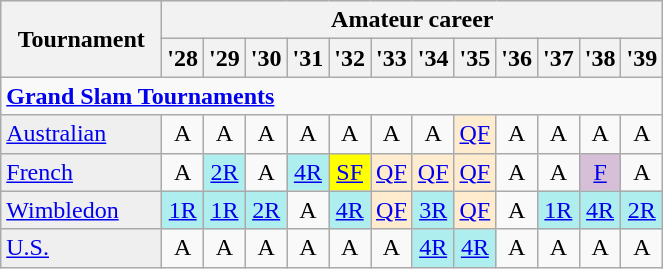<table class="wikitable">
<tr style="background:#efefef;">
<th rowspan="2" style="width:100px;">Tournament</th>
<th colspan="28">Amateur career</th>
</tr>
<tr>
<th>'28</th>
<th>'29</th>
<th>'30</th>
<th>'31</th>
<th>'32</th>
<th>'33</th>
<th>'34</th>
<th>'35</th>
<th>'36</th>
<th>'37</th>
<th>'38</th>
<th>'39</th>
</tr>
<tr>
<td colspan="28"><strong><a href='#'>Grand Slam Tournaments</a></strong></td>
</tr>
<tr>
<td style="background:#EFEFEF;"><a href='#'>Australian</a></td>
<td style="text-align:center;">A</td>
<td style="text-align:center;">A</td>
<td style="text-align:center;">A</td>
<td style="text-align:center;">A</td>
<td style="text-align:center;">A</td>
<td style="text-align:center;">A</td>
<td style="text-align:center;">A</td>
<td style="text-align:center; background:#ffebcd;"><a href='#'>QF</a></td>
<td style="text-align:center;">A</td>
<td style="text-align:center;">A</td>
<td style="text-align:center;">A</td>
<td style="text-align:center;">A</td>
</tr>
<tr>
<td style="background:#EFEFEF;"><a href='#'>French</a></td>
<td style="text-align:center;">A</td>
<td style="text-align:center; background:#afeeee;"><a href='#'>2R</a></td>
<td style="text-align:center;">A</td>
<td style="text-align:center; background:#afeeee;"><a href='#'>4R</a></td>
<td style="text-align:center; background:yellow;"><a href='#'>SF</a></td>
<td style="text-align:center; background:#ffebcd;"><a href='#'>QF</a></td>
<td style="text-align:center; background:#ffebcd;"><a href='#'>QF</a></td>
<td style="text-align:center; background:#ffebcd;"><a href='#'>QF</a></td>
<td style="text-align:center;">A</td>
<td style="text-align:center;">A</td>
<td style="text-align:center; background:thistle;"><a href='#'>F</a></td>
<td style="text-align:center;">A</td>
</tr>
<tr>
<td style="background:#EFEFEF;"><a href='#'>Wimbledon</a></td>
<td style="text-align:center; background:#afeeee;"><a href='#'>1R</a></td>
<td style="text-align:center; background:#afeeee;"><a href='#'>1R</a></td>
<td style="text-align:center; background:#afeeee;"><a href='#'>2R</a></td>
<td style="text-align:center;">A</td>
<td style="text-align:center; background:#afeeee;"><a href='#'>4R</a></td>
<td style="text-align:center; background:#ffebcd;"><a href='#'>QF</a></td>
<td style="text-align:center; background:#afeeee;"><a href='#'>3R</a></td>
<td style="text-align:center; background:#ffebcd;"><a href='#'>QF</a></td>
<td style="text-align:center;">A</td>
<td style="text-align:center; background:#afeeee;"><a href='#'>1R</a></td>
<td style="text-align:center; background:#afeeee;"><a href='#'>4R</a></td>
<td style="text-align:center; background:#afeeee;"><a href='#'>2R</a></td>
</tr>
<tr>
<td style="background:#EFEFEF;"><a href='#'>U.S.</a></td>
<td style="text-align:center;">A</td>
<td style="text-align:center;">A</td>
<td style="text-align:center;">A</td>
<td style="text-align:center;">A</td>
<td style="text-align:center;">A</td>
<td style="text-align:center;">A</td>
<td style="text-align:center; background:#afeeee;"><a href='#'>4R</a></td>
<td style="text-align:center; background:#afeeee;"><a href='#'>4R</a></td>
<td style="text-align:center;">A</td>
<td style="text-align:center;">A</td>
<td style="text-align:center;">A</td>
<td style="text-align:center;">A</td>
</tr>
</table>
